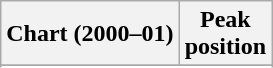<table class="wikitable sortable plainrowheaders" style="text-align:center">
<tr>
<th scope="col">Chart (2000–01)</th>
<th scope="col">Peak<br> position</th>
</tr>
<tr>
</tr>
<tr>
</tr>
</table>
